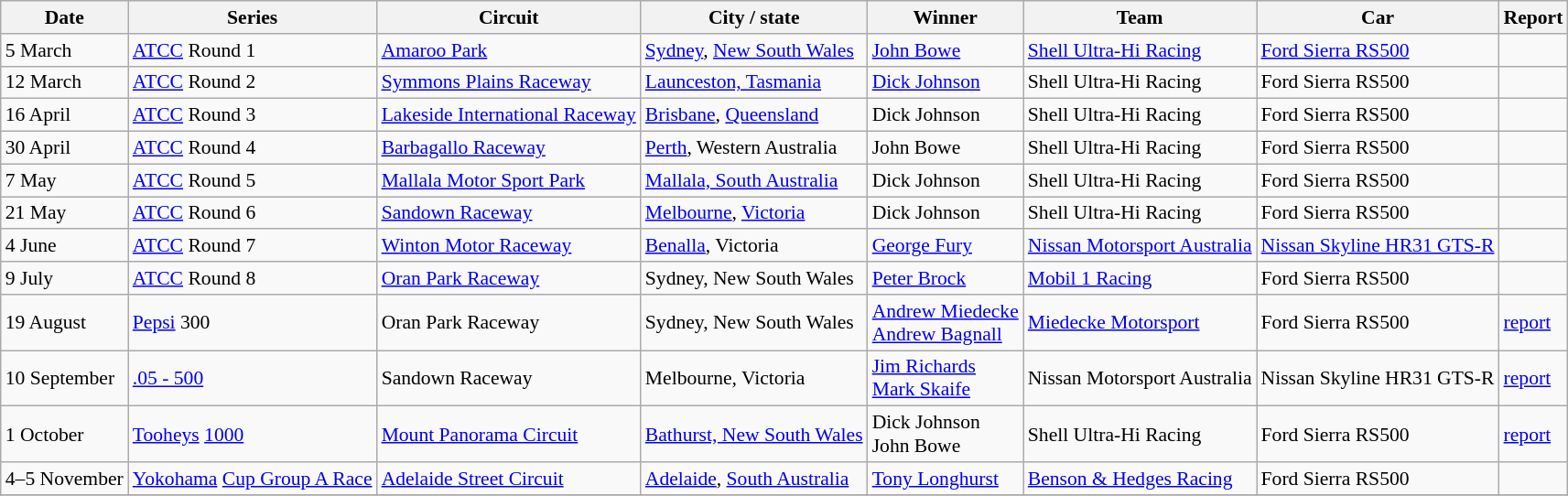<table class="wikitable" style="font-size: 90%">
<tr>
<th>Date</th>
<th>Series</th>
<th>Circuit</th>
<th>City / state</th>
<th>Winner</th>
<th>Team</th>
<th>Car</th>
<th>Report</th>
</tr>
<tr>
<td>5 March</td>
<td><a href='#'>ATCC</a> Round 1</td>
<td><a href='#'>Amaroo Park</a></td>
<td><a href='#'>Sydney</a>, <a href='#'>New South Wales</a></td>
<td><a href='#'>John Bowe</a></td>
<td><a href='#'>Shell Ultra-Hi Racing</a></td>
<td><a href='#'>Ford Sierra RS500</a></td>
<td></td>
</tr>
<tr>
<td>12 March</td>
<td><a href='#'>ATCC</a> Round 2</td>
<td><a href='#'>Symmons Plains Raceway</a></td>
<td><a href='#'>Launceston, Tasmania</a></td>
<td><a href='#'>Dick Johnson</a></td>
<td>Shell Ultra-Hi Racing</td>
<td>Ford Sierra RS500</td>
<td></td>
</tr>
<tr>
<td>16 April</td>
<td><a href='#'>ATCC</a> Round 3</td>
<td><a href='#'>Lakeside International Raceway</a></td>
<td><a href='#'>Brisbane</a>, <a href='#'>Queensland</a></td>
<td>Dick Johnson</td>
<td>Shell Ultra-Hi Racing</td>
<td>Ford Sierra RS500</td>
<td></td>
</tr>
<tr>
<td>30 April</td>
<td><a href='#'>ATCC</a> Round 4</td>
<td><a href='#'>Barbagallo Raceway</a></td>
<td><a href='#'>Perth</a>, Western Australia</td>
<td>John Bowe</td>
<td>Shell Ultra-Hi Racing</td>
<td>Ford Sierra RS500</td>
<td></td>
</tr>
<tr>
<td>7 May</td>
<td><a href='#'>ATCC</a> Round 5</td>
<td><a href='#'>Mallala Motor Sport Park</a></td>
<td><a href='#'>Mallala, South Australia</a></td>
<td>Dick Johnson</td>
<td>Shell Ultra-Hi Racing</td>
<td>Ford Sierra RS500</td>
<td></td>
</tr>
<tr>
<td>21 May</td>
<td><a href='#'>ATCC</a> Round 6</td>
<td><a href='#'>Sandown Raceway</a></td>
<td><a href='#'>Melbourne</a>, <a href='#'>Victoria</a></td>
<td>Dick Johnson</td>
<td>Shell Ultra-Hi Racing</td>
<td>Ford Sierra RS500</td>
<td></td>
</tr>
<tr>
<td>4 June</td>
<td><a href='#'>ATCC</a> Round 7</td>
<td><a href='#'>Winton Motor Raceway</a></td>
<td><a href='#'>Benalla</a>, Victoria</td>
<td><a href='#'>George Fury</a></td>
<td><a href='#'>Nissan Motorsport Australia</a></td>
<td><a href='#'>Nissan Skyline HR31 GTS-R</a></td>
<td></td>
</tr>
<tr>
<td>9 July</td>
<td><a href='#'>ATCC</a> Round 8</td>
<td><a href='#'>Oran Park Raceway</a></td>
<td>Sydney, New South Wales</td>
<td><a href='#'>Peter Brock</a></td>
<td><a href='#'>Mobil 1 Racing</a></td>
<td>Ford Sierra RS500</td>
<td></td>
</tr>
<tr>
<td>19 August</td>
<td><a href='#'>Pepsi</a> 300</td>
<td>Oran Park Raceway</td>
<td>Sydney, New South Wales</td>
<td><a href='#'>Andrew Miedecke</a><br><a href='#'>Andrew Bagnall</a></td>
<td><a href='#'>Miedecke Motorsport</a></td>
<td>Ford Sierra RS500</td>
<td><a href='#'>report</a></td>
</tr>
<tr>
<td>10 September</td>
<td><a href='#'>.05 - 500</a></td>
<td>Sandown Raceway</td>
<td>Melbourne, Victoria</td>
<td><a href='#'>Jim Richards</a><br><a href='#'>Mark Skaife</a></td>
<td>Nissan Motorsport Australia</td>
<td>Nissan Skyline HR31 GTS-R</td>
<td><a href='#'>report</a></td>
</tr>
<tr>
<td>1 October</td>
<td><a href='#'>Tooheys</a> <a href='#'>1000</a></td>
<td><a href='#'>Mount Panorama Circuit</a></td>
<td><a href='#'>Bathurst, New South Wales</a></td>
<td>Dick Johnson<br>John Bowe</td>
<td>Shell Ultra-Hi Racing</td>
<td>Ford Sierra RS500</td>
<td><a href='#'>report</a></td>
</tr>
<tr>
<td>4–5 November</td>
<td><a href='#'>Yokohama</a> <a href='#'>Cup Group A Race</a></td>
<td><a href='#'>Adelaide Street Circuit</a></td>
<td><a href='#'>Adelaide</a>, <a href='#'>South Australia</a></td>
<td><a href='#'>Tony Longhurst</a></td>
<td><a href='#'>Benson & Hedges Racing</a></td>
<td>Ford Sierra RS500</td>
<td></td>
</tr>
<tr>
</tr>
</table>
